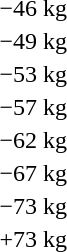<table>
<tr>
<td rowspan=2>−46 kg</td>
<td rowspan=2></td>
<td rowspan=2></td>
<td></td>
</tr>
<tr>
<td></td>
</tr>
<tr>
<td rowspan=2>−49 kg</td>
<td rowspan=2></td>
<td rowspan=2></td>
<td></td>
</tr>
<tr>
<td></td>
</tr>
<tr>
<td rowspan=2>−53 kg</td>
<td rowspan=2></td>
<td rowspan=2></td>
<td></td>
</tr>
<tr>
<td></td>
</tr>
<tr>
<td rowspan=2>−57 kg</td>
<td rowspan=2></td>
<td rowspan=2></td>
<td></td>
</tr>
<tr>
<td></td>
</tr>
<tr>
<td rowspan=2>−62 kg</td>
<td rowspan=2></td>
<td rowspan=2></td>
<td></td>
</tr>
<tr>
<td></td>
</tr>
<tr>
<td rowspan=2>−67 kg</td>
<td rowspan=2></td>
<td rowspan=2></td>
<td></td>
</tr>
<tr>
<td></td>
</tr>
<tr>
<td rowspan=2>−73 kg</td>
<td rowspan=2></td>
<td rowspan=2></td>
<td></td>
</tr>
<tr>
<td></td>
</tr>
<tr>
<td rowspan=2>+73 kg</td>
<td rowspan=2></td>
<td rowspan=2></td>
<td></td>
</tr>
<tr>
<td></td>
</tr>
</table>
